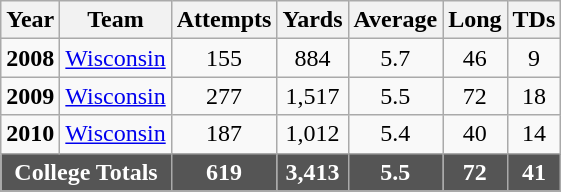<table class="wikitable" style="text-align:center;">
<tr>
<th>Year</th>
<th>Team</th>
<th>Attempts</th>
<th>Yards</th>
<th>Average</th>
<th>Long</th>
<th>TDs</th>
</tr>
<tr>
<td><strong>2008</strong></td>
<td><a href='#'>Wisconsin</a></td>
<td>155</td>
<td>884</td>
<td>5.7</td>
<td>46</td>
<td>9</td>
</tr>
<tr>
<td><strong>2009</strong></td>
<td><a href='#'>Wisconsin</a></td>
<td>277</td>
<td>1,517</td>
<td>5.5</td>
<td>72</td>
<td>18</td>
</tr>
<tr>
<td><strong>2010</strong></td>
<td><a href='#'>Wisconsin</a></td>
<td>187</td>
<td>1,012</td>
<td>5.4</td>
<td>40</td>
<td>14</td>
</tr>
<tr style="background:#555555;font-weight:bold;color:white;">
<td colspan=2>College Totals</td>
<td>619</td>
<td>3,413</td>
<td>5.5</td>
<td>72</td>
<td>41</td>
</tr>
<tr style="background:#555555;font-weight:bold;color:white;">
</tr>
</table>
